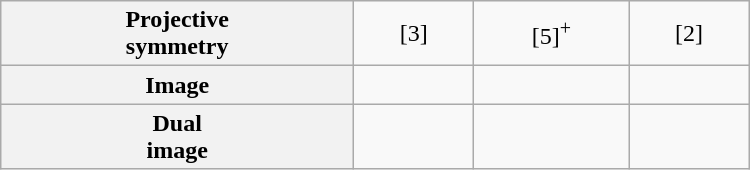<table class=wikitable width=500>
<tr align=center>
<th>Projective<br>symmetry</th>
<td>[3]</td>
<td>[5]<sup>+</sup></td>
<td>[2]</td>
</tr>
<tr>
<th>Image</th>
<td></td>
<td></td>
<td></td>
</tr>
<tr>
<th>Dual<br>image</th>
<td></td>
<td></td>
<td></td>
</tr>
</table>
